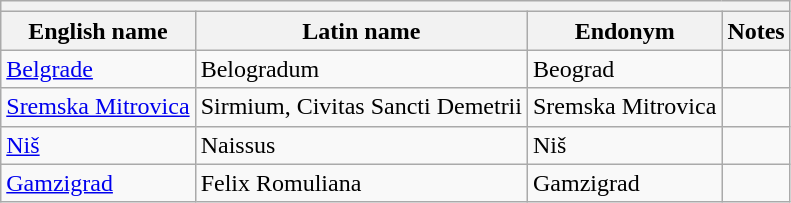<table class="wikitable sortable">
<tr>
<th colspan="4"></th>
</tr>
<tr>
<th>English name</th>
<th>Latin name</th>
<th>Endonym</th>
<th>Notes</th>
</tr>
<tr>
<td><a href='#'>Belgrade</a></td>
<td>Belogradum</td>
<td>Beograd</td>
<td></td>
</tr>
<tr>
<td><a href='#'>Sremska Mitrovica</a></td>
<td>Sirmium, Civitas Sancti Demetrii</td>
<td>Sremska Mitrovica</td>
<td></td>
</tr>
<tr>
<td><a href='#'>Niš</a></td>
<td>Naissus</td>
<td>Niš</td>
<td></td>
</tr>
<tr>
<td><a href='#'>Gamzigrad</a></td>
<td>Felix Romuliana</td>
<td>Gamzigrad</td>
<td></td>
</tr>
</table>
